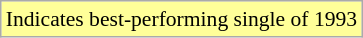<table class="wikitable" style="font-size:90%;">
<tr>
<td style="background-color:#FFFF99"> Indicates best-performing single of 1993</td>
</tr>
</table>
